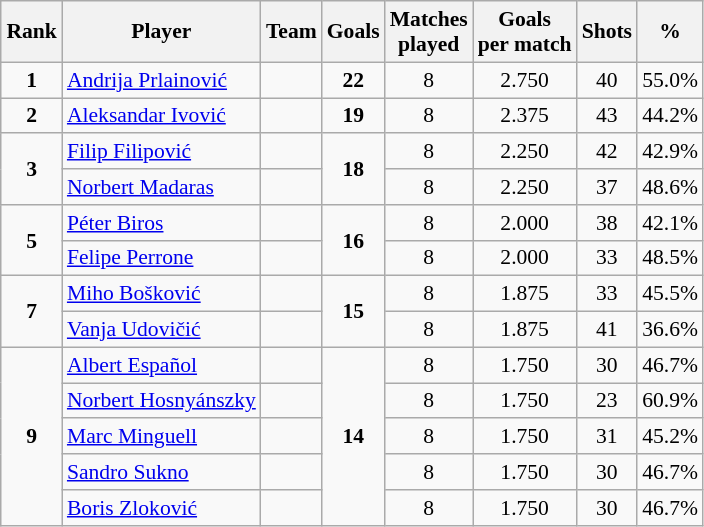<table class="wikitable sortable" style="text-align: center; font-size: 90%; margin-left: 1em;">
<tr>
<th>Rank</th>
<th>Player</th>
<th>Team</th>
<th>Goals</th>
<th>Matches<br>played</th>
<th>Goals<br>per match</th>
<th>Shots</th>
<th>%</th>
</tr>
<tr>
<td><strong>1</strong></td>
<td style="text-align: left;" data-sort-value="Prlainović, Andrija"><a href='#'>Andrija Prlainović</a></td>
<td style="text-align: left;"></td>
<td><strong>22</strong></td>
<td>8</td>
<td>2.750</td>
<td>40</td>
<td>55.0%</td>
</tr>
<tr>
<td><strong>2</strong></td>
<td style="text-align: left;" data-sort-value="Ivović, Aleksandar"><a href='#'>Aleksandar Ivović</a></td>
<td style="text-align: left;"></td>
<td><strong>19</strong></td>
<td>8</td>
<td>2.375</td>
<td>43</td>
<td>44.2%</td>
</tr>
<tr>
<td rowspan="2"><strong>3</strong></td>
<td style="text-align: left;" data-sort-value="Filipović, Filip"><a href='#'>Filip Filipović</a></td>
<td style="text-align: left;"></td>
<td rowspan="2"><strong>18</strong></td>
<td>8</td>
<td>2.250</td>
<td>42</td>
<td>42.9%</td>
</tr>
<tr>
<td style="text-align: left;" data-sort-value="Madaras, Norbert"><a href='#'>Norbert Madaras</a></td>
<td style="text-align: left;"></td>
<td>8</td>
<td>2.250</td>
<td>37</td>
<td>48.6%</td>
</tr>
<tr>
<td rowspan="2"><strong>5</strong></td>
<td style="text-align: left;" data-sort-value="Biros, Péter"><a href='#'>Péter Biros</a></td>
<td style="text-align: left;"></td>
<td rowspan="2"><strong>16</strong></td>
<td>8</td>
<td>2.000</td>
<td>38</td>
<td>42.1%</td>
</tr>
<tr>
<td style="text-align: left;" data-sort-value="Perrone, Felipe"><a href='#'>Felipe Perrone</a></td>
<td style="text-align: left;"></td>
<td>8</td>
<td>2.000</td>
<td>33</td>
<td>48.5%</td>
</tr>
<tr>
<td rowspan="2"><strong>7</strong></td>
<td style="text-align: left;" data-sort-value="Bošković, Miho"><a href='#'>Miho Bošković</a></td>
<td style="text-align: left;"></td>
<td rowspan="2"><strong>15</strong></td>
<td>8</td>
<td>1.875</td>
<td>33</td>
<td>45.5%</td>
</tr>
<tr>
<td style="text-align: left;" data-sort-value="Udovičić, Vanja"><a href='#'>Vanja Udovičić</a></td>
<td style="text-align: left;"></td>
<td>8</td>
<td>1.875</td>
<td>41</td>
<td>36.6%</td>
</tr>
<tr>
<td rowspan="5"><strong>9</strong></td>
<td style="text-align: left;" data-sort-value="Español, Albert"><a href='#'>Albert Español</a></td>
<td style="text-align: left;"></td>
<td rowspan="5"><strong>14</strong></td>
<td>8</td>
<td>1.750</td>
<td>30</td>
<td>46.7%</td>
</tr>
<tr>
<td style="text-align: left;" data-sort-value="Hosnyánszky, Norbert"><a href='#'>Norbert Hosnyánszky</a></td>
<td style="text-align: left;"></td>
<td>8</td>
<td>1.750</td>
<td>23</td>
<td>60.9%</td>
</tr>
<tr>
<td style="text-align: left;" data-sort-value="Minguell, Marc"><a href='#'>Marc Minguell</a></td>
<td style="text-align: left;"></td>
<td>8</td>
<td>1.750</td>
<td>31</td>
<td>45.2%</td>
</tr>
<tr>
<td style="text-align: left;" data-sort-value="Sukno, Sandro"><a href='#'>Sandro Sukno</a></td>
<td style="text-align: left;"></td>
<td>8</td>
<td>1.750</td>
<td>30</td>
<td>46.7%</td>
</tr>
<tr>
<td style="text-align: left;" data-sort-value="Zloković, Boris"><a href='#'>Boris Zloković</a></td>
<td style="text-align: left;"></td>
<td>8</td>
<td>1.750</td>
<td>30</td>
<td>46.7%</td>
</tr>
</table>
